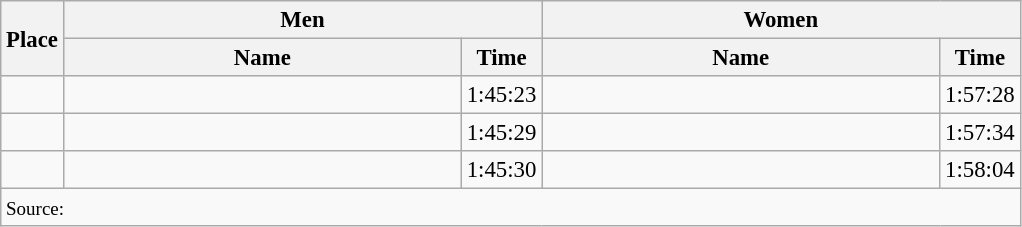<table class="wikitable" style="font-size:95%;">
<tr>
<th rowspan="2">Place</th>
<th colspan="2">Men</th>
<th colspan="2">Women</th>
</tr>
<tr>
<th style="width: 17em">Name</th>
<th>Time</th>
<th style="width: 17em">Name</th>
<th>Time</th>
</tr>
<tr>
<td align="center"></td>
<td></td>
<td>1:45:23</td>
<td></td>
<td>1:57:28</td>
</tr>
<tr>
<td align="center"></td>
<td></td>
<td>1:45:29</td>
<td></td>
<td>1:57:34</td>
</tr>
<tr>
<td align="center"></td>
<td></td>
<td>1:45:30</td>
<td></td>
<td>1:58:04</td>
</tr>
<tr>
<td colspan="7"><small>Source:</small></td>
</tr>
</table>
